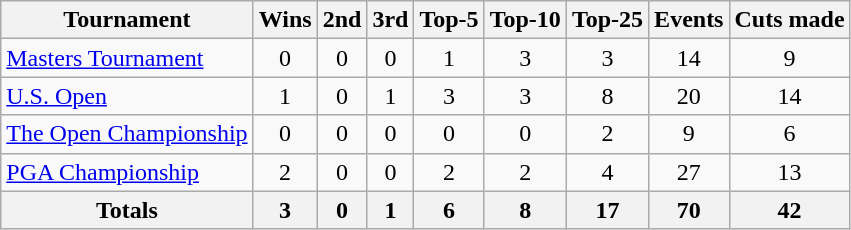<table class=wikitable style=text-align:center>
<tr>
<th>Tournament</th>
<th>Wins</th>
<th>2nd</th>
<th>3rd</th>
<th>Top-5</th>
<th>Top-10</th>
<th>Top-25</th>
<th>Events</th>
<th>Cuts made</th>
</tr>
<tr>
<td align=left><a href='#'>Masters Tournament</a></td>
<td>0</td>
<td>0</td>
<td>0</td>
<td>1</td>
<td>3</td>
<td>3</td>
<td>14</td>
<td>9</td>
</tr>
<tr>
<td align=left><a href='#'>U.S. Open</a></td>
<td>1</td>
<td>0</td>
<td>1</td>
<td>3</td>
<td>3</td>
<td>8</td>
<td>20</td>
<td>14</td>
</tr>
<tr>
<td align=left><a href='#'>The Open Championship</a></td>
<td>0</td>
<td>0</td>
<td>0</td>
<td>0</td>
<td>0</td>
<td>2</td>
<td>9</td>
<td>6</td>
</tr>
<tr>
<td align=left><a href='#'>PGA Championship</a></td>
<td>2</td>
<td>0</td>
<td>0</td>
<td>2</td>
<td>2</td>
<td>4</td>
<td>27</td>
<td>13</td>
</tr>
<tr>
<th>Totals</th>
<th>3</th>
<th>0</th>
<th>1</th>
<th>6</th>
<th>8</th>
<th>17</th>
<th>70</th>
<th>42</th>
</tr>
</table>
